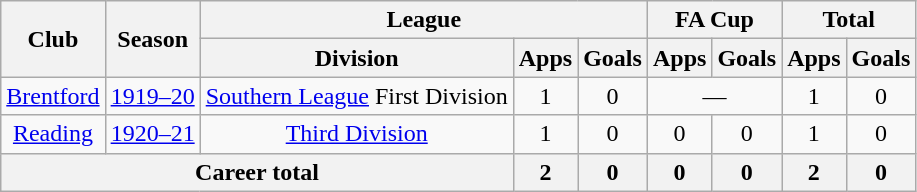<table class="wikitable" style="text-align: center;">
<tr>
<th rowspan="2">Club</th>
<th rowspan="2">Season</th>
<th colspan="3">League</th>
<th colspan="2">FA Cup</th>
<th colspan="2">Total</th>
</tr>
<tr>
<th>Division</th>
<th>Apps</th>
<th>Goals</th>
<th>Apps</th>
<th>Goals</th>
<th>Apps</th>
<th>Goals</th>
</tr>
<tr>
<td><a href='#'>Brentford</a></td>
<td><a href='#'>1919–20</a></td>
<td><a href='#'>Southern League</a> First Division</td>
<td>1</td>
<td>0</td>
<td colspan="2">—</td>
<td>1</td>
<td>0</td>
</tr>
<tr>
<td><a href='#'>Reading</a></td>
<td><a href='#'>1920–21</a></td>
<td><a href='#'>Third Division</a></td>
<td>1</td>
<td>0</td>
<td>0</td>
<td>0</td>
<td>1</td>
<td>0</td>
</tr>
<tr>
<th colspan="3">Career total</th>
<th>2</th>
<th>0</th>
<th>0</th>
<th>0</th>
<th>2</th>
<th>0</th>
</tr>
</table>
